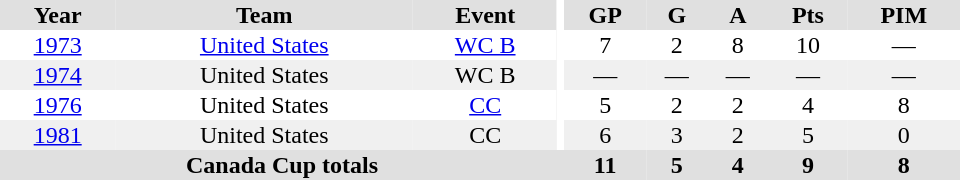<table border="0" cellpadding="1" cellspacing="0" ID="Table3" style="text-align:center; width:40em">
<tr bgcolor="#e0e0e0">
<th>Year</th>
<th>Team</th>
<th>Event</th>
<th rowspan="102" bgcolor="#ffffff"></th>
<th>GP</th>
<th>G</th>
<th>A</th>
<th>Pts</th>
<th>PIM</th>
</tr>
<tr>
<td><a href='#'>1973</a></td>
<td><a href='#'>United States</a></td>
<td><a href='#'>WC B</a></td>
<td>7</td>
<td>2</td>
<td>8</td>
<td>10</td>
<td>—</td>
</tr>
<tr bgcolor="#f0f0f0">
<td><a href='#'>1974</a></td>
<td>United States</td>
<td>WC B</td>
<td>—</td>
<td>—</td>
<td>—</td>
<td>—</td>
<td>—</td>
</tr>
<tr>
<td><a href='#'>1976</a></td>
<td>United States</td>
<td><a href='#'>CC</a></td>
<td>5</td>
<td>2</td>
<td>2</td>
<td>4</td>
<td>8</td>
</tr>
<tr bgcolor="#f0f0f0">
<td><a href='#'>1981</a></td>
<td>United States</td>
<td>CC</td>
<td>6</td>
<td>3</td>
<td>2</td>
<td>5</td>
<td>0</td>
</tr>
<tr bgcolor="#e0e0e0">
<th colspan="4">Canada Cup totals</th>
<th>11</th>
<th>5</th>
<th>4</th>
<th>9</th>
<th>8</th>
</tr>
</table>
